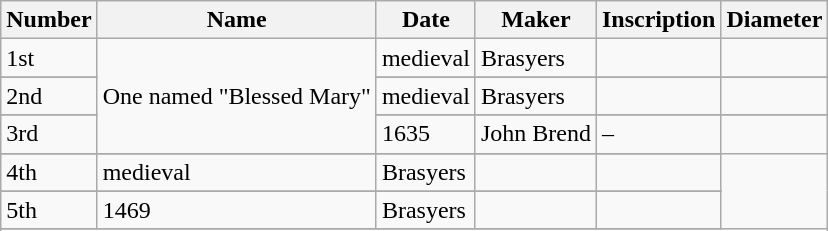<table class="wikitable">
<tr>
<th>Number</th>
<th>Name</th>
<th>Date</th>
<th>Maker</th>
<th>Inscription</th>
<th>Diameter</th>
</tr>
<tr>
<td>1st</td>
<td rowspan=5>One named "Blessed Mary"</td>
<td>medieval</td>
<td>Brasyers</td>
<td></td>
<td></td>
</tr>
<tr>
</tr>
<tr>
<td>2nd</td>
<td>medieval</td>
<td>Brasyers</td>
<td></td>
<td></td>
</tr>
<tr>
</tr>
<tr>
<td>3rd</td>
<td>1635</td>
<td>John Brend</td>
<td>–</td>
<td></td>
</tr>
<tr>
</tr>
<tr>
<td>4th</td>
<td>medieval</td>
<td>Brasyers</td>
<td></td>
<td></td>
</tr>
<tr>
</tr>
<tr>
<td>5th</td>
<td>1469</td>
<td>Brasyers</td>
<td></td>
<td></td>
</tr>
<tr>
</tr>
<tr>
</tr>
</table>
